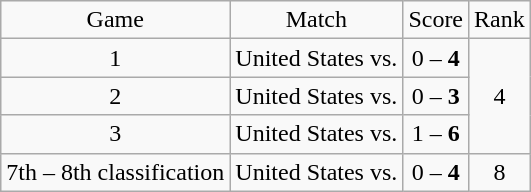<table class="wikitable">
<tr>
<td style="text-align:center;">Game</td>
<td style="text-align:center;">Match</td>
<td style="text-align:center;">Score</td>
<td style="text-align:center;">Rank</td>
</tr>
<tr>
<td style="text-align:center;">1</td>
<td>United States vs. <strong></strong></td>
<td style="text-align:center;">0 – <strong>4</strong></td>
<td rowspan="3" style="text-align:center;">4</td>
</tr>
<tr>
<td style="text-align:center;">2</td>
<td>United States vs. <strong></strong></td>
<td style="text-align:center;">0 – <strong>3</strong></td>
</tr>
<tr>
<td style="text-align:center;">3</td>
<td>United States vs. <strong></strong></td>
<td style="text-align:center;">1 – <strong>6</strong></td>
</tr>
<tr>
<td style="text-align:center;">7th – 8th classification</td>
<td>United States vs. <strong></strong></td>
<td style="text-align:center;">0 – <strong>4</strong></td>
<td style="text-align:center;">8</td>
</tr>
</table>
